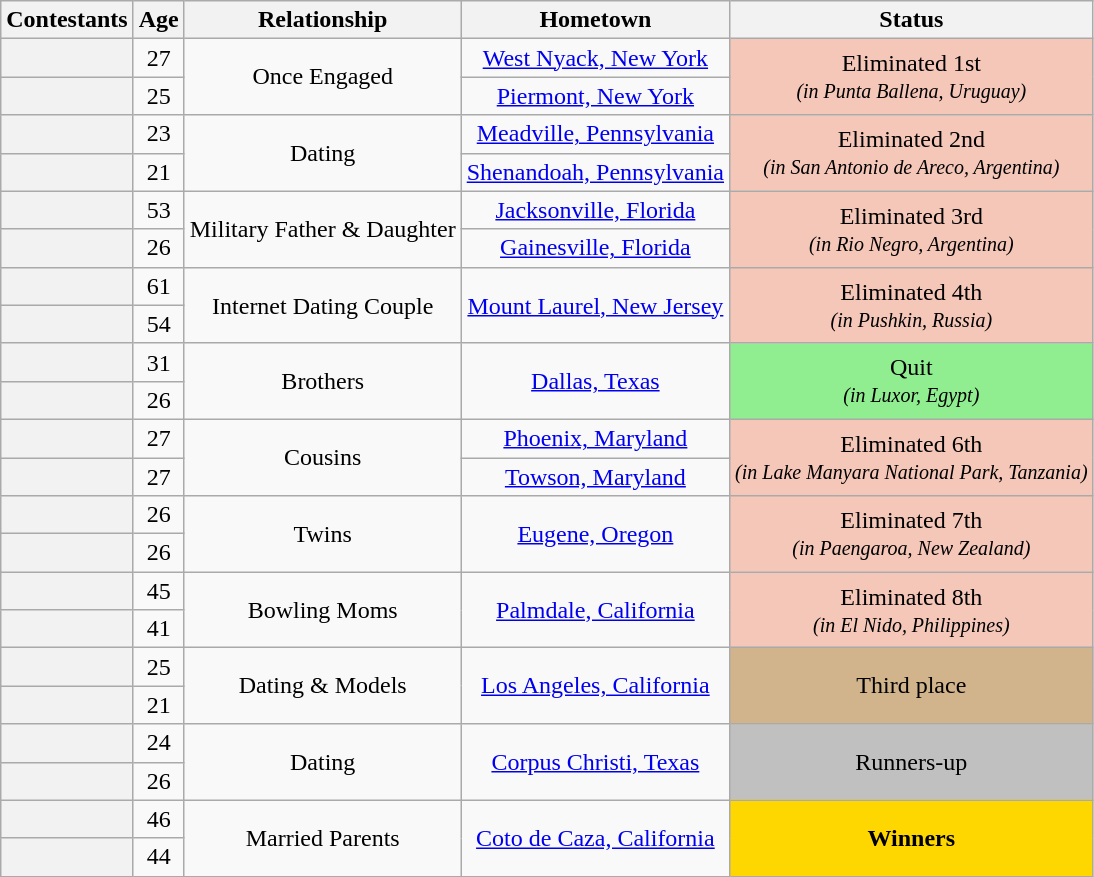<table class="wikitable sortable" style="text-align:center;">
<tr>
<th scope="col">Contestants</th>
<th scope="col">Age</th>
<th scope="col" class="unsortable">Relationship</th>
<th class="unsortable" scope="col">Hometown</th>
<th scope="col">Status</th>
</tr>
<tr>
<th scope="row"></th>
<td>27</td>
<td rowspan="2">Once Engaged</td>
<td><a href='#'>West Nyack, New York</a></td>
<td rowspan="2" bgcolor="f4c7b8">Eliminated 1st<br><small><em>(in Punta Ballena, Uruguay)</em></small></td>
</tr>
<tr>
<th scope="row"></th>
<td>25</td>
<td><a href='#'>Piermont, New York</a></td>
</tr>
<tr>
<th scope="row"></th>
<td>23</td>
<td rowspan="2">Dating</td>
<td><a href='#'>Meadville, Pennsylvania</a></td>
<td rowspan="2" bgcolor="f4c7b8">Eliminated 2nd<br><small><em>(in San Antonio de Areco, Argentina)</em></small></td>
</tr>
<tr>
<th scope="row"></th>
<td>21</td>
<td><a href='#'>Shenandoah, Pennsylvania</a></td>
</tr>
<tr>
<th scope="row"></th>
<td>53</td>
<td rowspan="2">Military Father & Daughter</td>
<td><a href='#'>Jacksonville, Florida</a></td>
<td rowspan="2" bgcolor="f4c7b8">Eliminated 3rd<br><small><em>(in Rio Negro, Argentina)</em></small></td>
</tr>
<tr>
<th scope="row"></th>
<td>26</td>
<td><a href='#'>Gainesville, Florida</a></td>
</tr>
<tr>
<th scope="row"></th>
<td>61</td>
<td rowspan="2">Internet Dating Couple</td>
<td rowspan="2"><a href='#'>Mount Laurel, New Jersey</a></td>
<td rowspan="2" bgcolor="f4c7b8">Eliminated 4th<br><small><em>(in Pushkin, Russia)</em></small></td>
</tr>
<tr>
<th scope="row"></th>
<td>54</td>
</tr>
<tr>
<th scope="row"></th>
<td>31</td>
<td rowspan="2">Brothers</td>
<td rowspan="2"><a href='#'>Dallas, Texas</a></td>
<td rowspan="2" bgcolor="lightgreen">Quit<br><small><em>(in Luxor, Egypt)</em></small></td>
</tr>
<tr>
<th scope="row"></th>
<td>26</td>
</tr>
<tr>
<th scope="row"></th>
<td>27</td>
<td rowspan="2">Cousins</td>
<td><a href='#'>Phoenix, Maryland</a></td>
<td rowspan="2" bgcolor="f4c7b8">Eliminated 6th<br><small><em>(in Lake Manyara National Park, Tanzania)</em></small></td>
</tr>
<tr>
<th scope="row"></th>
<td>27</td>
<td><a href='#'>Towson, Maryland</a></td>
</tr>
<tr>
<th scope="row"></th>
<td>26</td>
<td rowspan="2">Twins</td>
<td rowspan="2"><a href='#'>Eugene, Oregon</a></td>
<td rowspan="2" bgcolor="f4c7b8">Eliminated 7th<br><small><em>(in Paengaroa, New Zealand)</em></small></td>
</tr>
<tr>
<th scope="row"></th>
<td>26</td>
</tr>
<tr>
<th scope="row"></th>
<td>45</td>
<td rowspan="2">Bowling Moms</td>
<td rowspan="2"><a href='#'>Palmdale, California</a></td>
<td rowspan="2" bgcolor="f4c7b8">Eliminated 8th<br><small><em>(in El Nido, Philippines)</em></small></td>
</tr>
<tr>
<th scope="row"></th>
<td>41</td>
</tr>
<tr>
<th scope="row"></th>
<td>25</td>
<td rowspan="2">Dating & Models</td>
<td rowspan="2"><a href='#'>Los Angeles, California</a></td>
<td rowspan="2" bgcolor="tan">Third place</td>
</tr>
<tr>
<th scope="row"></th>
<td>21</td>
</tr>
<tr>
<th scope="row"></th>
<td>24</td>
<td rowspan="2">Dating</td>
<td rowspan="2"><a href='#'>Corpus Christi, Texas</a></td>
<td rowspan="2" bgcolor="silver">Runners-up</td>
</tr>
<tr>
<th scope="row"></th>
<td>26</td>
</tr>
<tr>
<th scope="row"></th>
<td>46</td>
<td rowspan="2">Married Parents</td>
<td rowspan="2"><a href='#'>Coto de Caza, California</a></td>
<td rowspan="2" bgcolor="gold"><strong>Winners</strong></td>
</tr>
<tr>
<th scope="row"></th>
<td>44</td>
</tr>
</table>
